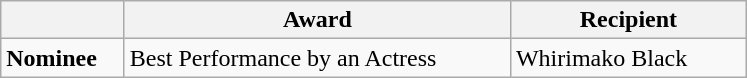<table class="wikitable">
<tr>
<th></th>
<th>Award</th>
<th><strong>Recipient</strong></th>
</tr>
<tr>
<td width="75"><strong>Nominee</strong></td>
<td width="250">Best Performance by an Actress</td>
<td width="150">Whirimako Black</td>
</tr>
</table>
